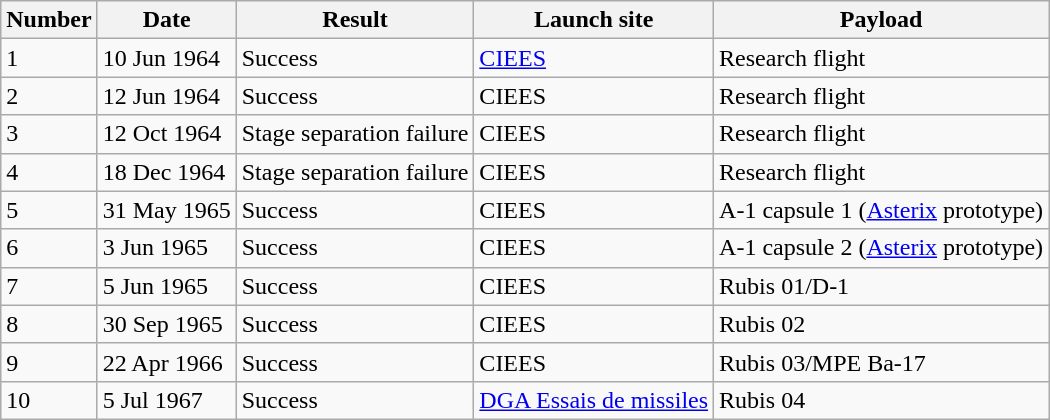<table class="wikitable">
<tr>
<th>Number</th>
<th>Date</th>
<th>Result</th>
<th>Launch site</th>
<th>Payload</th>
</tr>
<tr>
<td>1</td>
<td>10 Jun 1964</td>
<td>Success</td>
<td><a href='#'>CIEES</a></td>
<td>Research flight</td>
</tr>
<tr>
<td>2</td>
<td>12 Jun 1964</td>
<td>Success</td>
<td>CIEES</td>
<td>Research flight</td>
</tr>
<tr>
<td>3</td>
<td>12 Oct 1964</td>
<td>Stage separation failure</td>
<td>CIEES</td>
<td>Research flight</td>
</tr>
<tr>
<td>4</td>
<td>18 Dec 1964</td>
<td>Stage separation failure</td>
<td>CIEES</td>
<td>Research flight</td>
</tr>
<tr>
<td>5</td>
<td>31 May 1965</td>
<td>Success</td>
<td>CIEES</td>
<td>A-1 capsule 1 (<a href='#'>Asterix</a> prototype)</td>
</tr>
<tr>
<td>6</td>
<td>3 Jun 1965</td>
<td>Success</td>
<td>CIEES</td>
<td>A-1 capsule 2 (<a href='#'>Asterix</a> prototype)</td>
</tr>
<tr>
<td>7</td>
<td>5 Jun 1965</td>
<td>Success</td>
<td>CIEES</td>
<td>Rubis 01/D-1</td>
</tr>
<tr>
<td>8</td>
<td>30 Sep 1965</td>
<td>Success</td>
<td>CIEES</td>
<td>Rubis 02</td>
</tr>
<tr>
<td>9</td>
<td>22 Apr 1966</td>
<td>Success</td>
<td>CIEES</td>
<td>Rubis 03/MPE Ba-17</td>
</tr>
<tr>
<td>10</td>
<td>5 Jul 1967</td>
<td>Success</td>
<td><a href='#'>DGA Essais de missiles</a></td>
<td>Rubis 04</td>
</tr>
</table>
